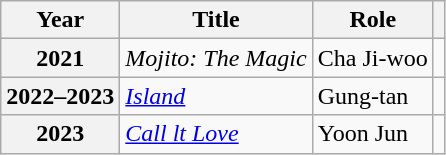<table class="wikitable  plainrowheaders">
<tr>
<th scope="col">Year</th>
<th scope="col">Title</th>
<th scope="col">Role</th>
<th scope="col" class="unsortable"></th>
</tr>
<tr>
<th scope="row">2021</th>
<td><em>Mojito: The Magic</em></td>
<td>Cha Ji-woo</td>
<td></td>
</tr>
<tr>
<th scope="row">2022–2023</th>
<td><em><a href='#'>Island</a></em></td>
<td>Gung-tan</td>
<td></td>
</tr>
<tr>
<th scope="row">2023</th>
<td><em><a href='#'>Call lt Love</a></em></td>
<td>Yoon Jun</td>
<td></td>
</tr>
</table>
